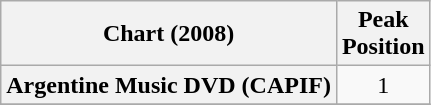<table class="wikitable sortable plainrowheaders">
<tr>
<th scope="col">Chart (2008)</th>
<th scope="col">Peak<br>Position</th>
</tr>
<tr>
<th scope="row">Argentine Music DVD (CAPIF)</th>
<td style="text-align:center;">1</td>
</tr>
<tr>
</tr>
</table>
